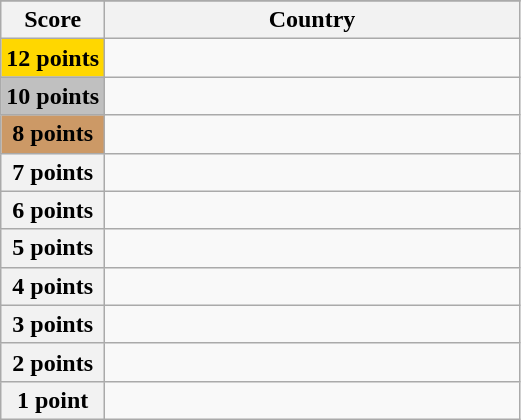<table class="wikitable">
<tr>
</tr>
<tr>
<th scope="col" width="20%">Score</th>
<th scope="col">Country</th>
</tr>
<tr>
<th scope="row" style="background:gold">12 points</th>
<td></td>
</tr>
<tr>
<th scope="row" style="background:silver">10 points</th>
<td></td>
</tr>
<tr>
<th scope="row" style="background:#CC9966">8 points</th>
<td></td>
</tr>
<tr>
<th scope="row">7 points</th>
<td></td>
</tr>
<tr>
<th scope="row">6 points</th>
<td></td>
</tr>
<tr>
<th scope="row">5 points</th>
<td></td>
</tr>
<tr>
<th scope="row">4 points</th>
<td></td>
</tr>
<tr>
<th scope="row">3 points</th>
<td></td>
</tr>
<tr>
<th scope="row">2 points</th>
<td></td>
</tr>
<tr>
<th scope="row">1 point</th>
<td></td>
</tr>
</table>
